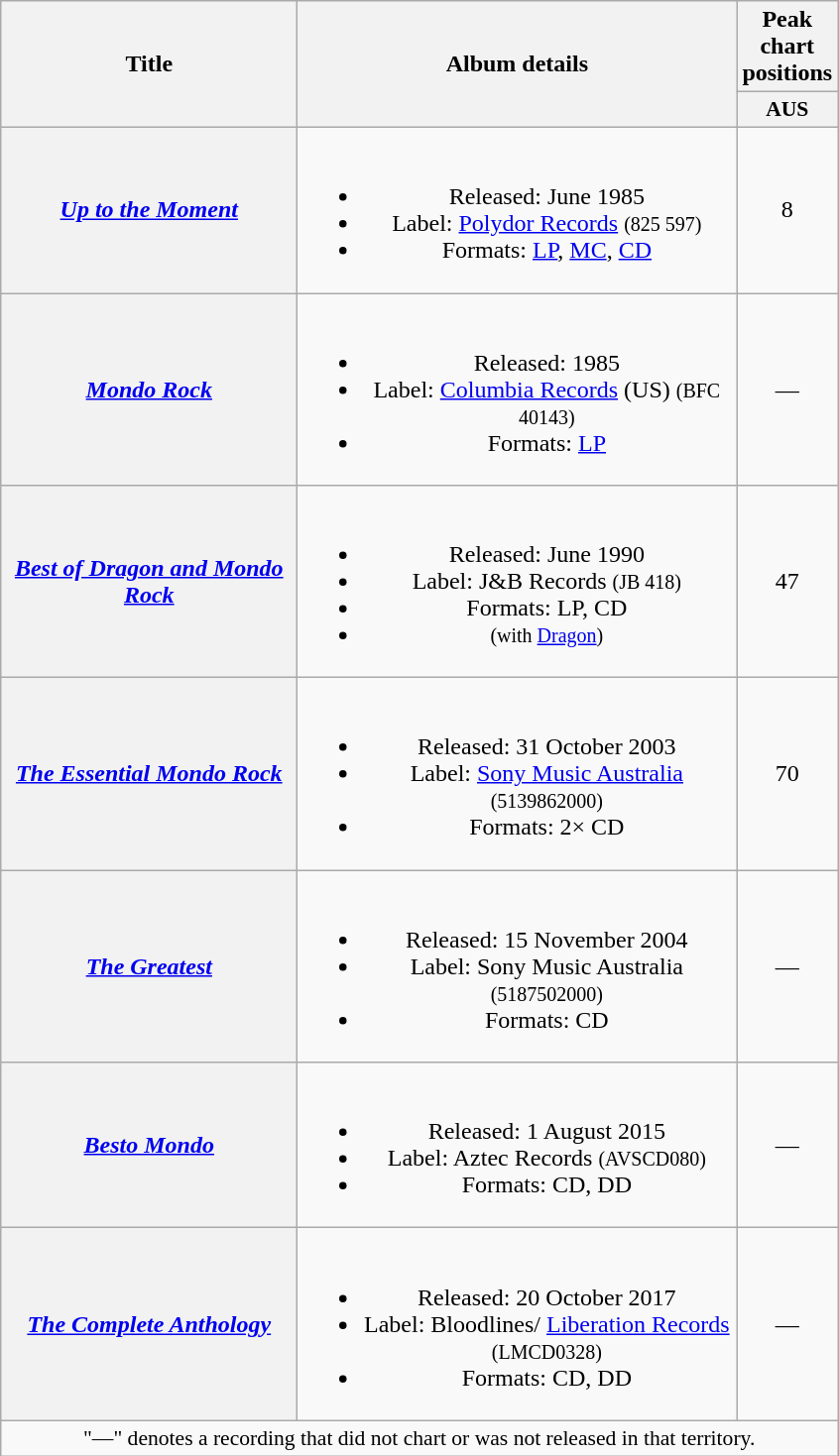<table class="wikitable plainrowheaders" style="text-align:center;">
<tr>
<th scope="col" rowspan="2" style="width:12em;">Title</th>
<th scope="col" rowspan="2" style="width:18em;">Album details</th>
<th scope="col">Peak chart positions</th>
</tr>
<tr>
<th scope="col" style="width:3em;font-size:90%;">AUS<br></th>
</tr>
<tr>
<th scope="row"><em><a href='#'>Up to the Moment</a></em></th>
<td><br><ul><li>Released: June 1985</li><li>Label: <a href='#'>Polydor Records</a> <small>(825 597)</small></li><li>Formats: <a href='#'>LP</a>, <a href='#'>MC</a>, <a href='#'>CD</a></li></ul></td>
<td>8</td>
</tr>
<tr>
<th scope="row"><em><a href='#'>Mondo Rock</a></em></th>
<td><br><ul><li>Released:  1985</li><li>Label: <a href='#'>Columbia Records</a> (US) <small>(BFC 40143)</small></li><li>Formats: <a href='#'>LP</a></li></ul></td>
<td>—</td>
</tr>
<tr>
<th scope="row"><em><a href='#'>Best of Dragon and Mondo Rock</a></em></th>
<td><br><ul><li>Released: June 1990</li><li>Label: J&B Records <small>(JB 418)</small></li><li>Formats: LP, CD</li><li><small> (with <a href='#'>Dragon</a>) </small></li></ul></td>
<td>47</td>
</tr>
<tr>
<th scope="row"><em><a href='#'>The Essential Mondo Rock</a></em></th>
<td><br><ul><li>Released: 31 October 2003</li><li>Label: <a href='#'>Sony Music Australia</a> <small>(5139862000)</small></li><li>Formats: 2× CD</li></ul></td>
<td>70</td>
</tr>
<tr>
<th scope="row"><em><a href='#'>The Greatest</a></em></th>
<td><br><ul><li>Released: 15 November 2004</li><li>Label: Sony Music Australia <small>(5187502000)</small></li><li>Formats: CD</li></ul></td>
<td>—</td>
</tr>
<tr>
<th scope="row"><em><a href='#'>Besto Mondo</a></em></th>
<td><br><ul><li>Released: 1 August 2015</li><li>Label: Aztec Records <small>(AVSCD080)</small></li><li>Formats: CD, DD</li></ul></td>
<td>—</td>
</tr>
<tr>
<th scope="row"><em><a href='#'>The Complete Anthology</a></em></th>
<td><br><ul><li>Released: 20 October 2017</li><li>Label: Bloodlines/ <a href='#'>Liberation Records</a> <small>(LMCD0328)</small></li><li>Formats: CD, DD</li></ul></td>
<td>—</td>
</tr>
<tr>
<td colspan="5" style="font-size:90%">"—" denotes a recording that did not chart or was not released in that territory.</td>
</tr>
</table>
